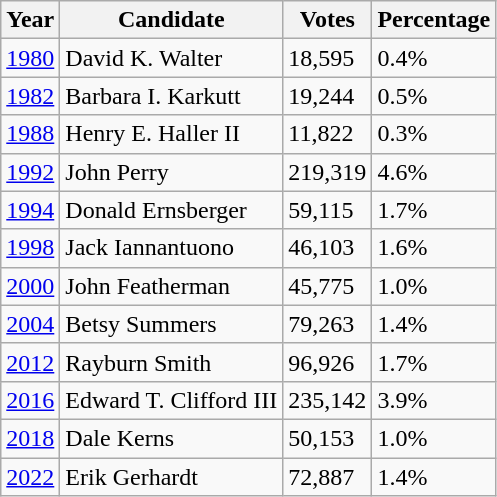<table class="wikitable">
<tr>
<th>Year</th>
<th>Candidate</th>
<th>Votes</th>
<th>Percentage</th>
</tr>
<tr>
<td><a href='#'>1980</a></td>
<td>David K. Walter</td>
<td>18,595</td>
<td>0.4%</td>
</tr>
<tr>
<td><a href='#'>1982</a></td>
<td>Barbara I. Karkutt</td>
<td>19,244</td>
<td>0.5%</td>
</tr>
<tr>
<td><a href='#'>1988</a></td>
<td>Henry E. Haller II</td>
<td>11,822</td>
<td>0.3%</td>
</tr>
<tr>
<td><a href='#'>1992</a></td>
<td>John Perry</td>
<td>219,319</td>
<td>4.6%</td>
</tr>
<tr>
<td><a href='#'>1994</a></td>
<td>Donald Ernsberger</td>
<td>59,115</td>
<td>1.7%</td>
</tr>
<tr>
<td><a href='#'>1998</a></td>
<td>Jack Iannantuono</td>
<td>46,103</td>
<td>1.6%</td>
</tr>
<tr>
<td><a href='#'>2000</a></td>
<td>John Featherman</td>
<td>45,775</td>
<td>1.0%</td>
</tr>
<tr>
<td><a href='#'>2004</a></td>
<td>Betsy Summers</td>
<td>79,263</td>
<td>1.4%</td>
</tr>
<tr>
<td><a href='#'>2012</a></td>
<td>Rayburn Smith</td>
<td>96,926</td>
<td>1.7%</td>
</tr>
<tr>
<td><a href='#'>2016</a></td>
<td>Edward T. Clifford III</td>
<td>235,142</td>
<td>3.9%</td>
</tr>
<tr>
<td><a href='#'>2018</a></td>
<td>Dale Kerns</td>
<td>50,153</td>
<td>1.0%</td>
</tr>
<tr>
<td><a href='#'>2022</a></td>
<td>Erik Gerhardt</td>
<td>72,887</td>
<td>1.4%</td>
</tr>
</table>
